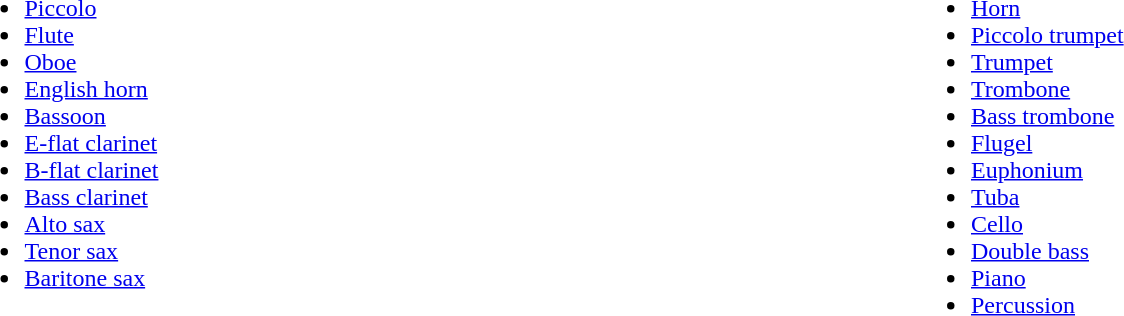<table width=100%>
<tr valign ="top">
<td width=50%><br><ul><li><a href='#'>Piccolo</a></li><li><a href='#'>Flute</a></li><li><a href='#'>Oboe</a></li><li><a href='#'>English horn</a></li><li><a href='#'>Bassoon</a></li><li><a href='#'>E-flat clarinet</a></li><li><a href='#'>B-flat clarinet</a></li><li><a href='#'>Bass clarinet</a></li><li><a href='#'>Alto sax</a></li><li><a href='#'>Tenor sax</a></li><li><a href='#'>Baritone sax</a></li></ul></td>
<td width=50%><br><ul><li><a href='#'>Horn</a></li><li><a href='#'>Piccolo trumpet</a></li><li><a href='#'>Trumpet</a></li><li><a href='#'>Trombone</a></li><li><a href='#'>Bass trombone</a></li><li><a href='#'>Flugel</a></li><li><a href='#'>Euphonium</a></li><li><a href='#'>Tuba</a></li><li><a href='#'>Cello</a></li><li><a href='#'>Double bass</a></li><li><a href='#'>Piano</a></li><li><a href='#'>Percussion</a></li></ul></td>
</tr>
</table>
